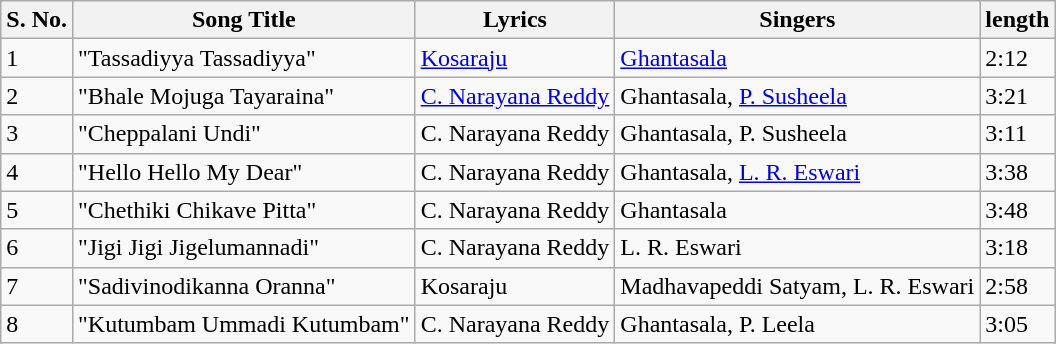<table class="wikitable">
<tr>
<th>S. No.</th>
<th>Song Title</th>
<th>Lyrics</th>
<th>Singers</th>
<th>length</th>
</tr>
<tr>
<td>1</td>
<td>"Tassadiyya Tassadiyya"</td>
<td><a href='#'>Kosaraju</a></td>
<td><a href='#'>Ghantasala</a></td>
<td>2:12</td>
</tr>
<tr>
<td>2</td>
<td>"Bhale Mojuga Tayaraina"</td>
<td><a href='#'>C. Narayana Reddy</a></td>
<td>Ghantasala, <a href='#'>P. Susheela</a></td>
<td>3:21</td>
</tr>
<tr>
<td>3</td>
<td>"Cheppalani Undi"</td>
<td>C. Narayana Reddy</td>
<td>Ghantasala, P. Susheela</td>
<td>3:11</td>
</tr>
<tr>
<td>4</td>
<td>"Hello Hello My Dear"</td>
<td>C. Narayana Reddy</td>
<td>Ghantasala, <a href='#'>L. R. Eswari</a></td>
<td>3:38</td>
</tr>
<tr>
<td>5</td>
<td>"Chethiki Chikave Pitta"</td>
<td>C. Narayana Reddy</td>
<td>Ghantasala</td>
<td>3:48</td>
</tr>
<tr>
<td>6</td>
<td>"Jigi Jigi Jigelumannadi"</td>
<td>C. Narayana Reddy</td>
<td>L. R. Eswari</td>
<td>3:18</td>
</tr>
<tr>
<td>7</td>
<td>"Sadivinodikanna Oranna"</td>
<td>Kosaraju</td>
<td>Madhavapeddi Satyam, L. R. Eswari</td>
<td>2:58</td>
</tr>
<tr>
<td>8</td>
<td>"Kutumbam Ummadi Kutumbam"</td>
<td>C. Narayana Reddy</td>
<td>Ghantasala, P. Leela</td>
<td>3:05</td>
</tr>
</table>
